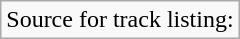<table class="wikitable">
<tr>
<td>Source for track listing:</td>
</tr>
</table>
